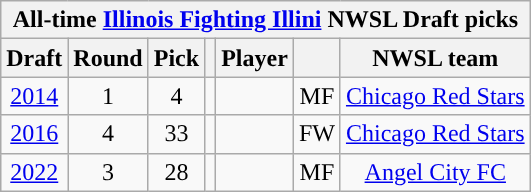<table class="wikitable sortable" style="text-align: center;">
<tr>
<th colspan="7" style="background:#">All-time <a href='#'><span>Illinois Fighting Illini</span></a> NWSL Draft picks</th>
</tr>
<tr>
<th scope="col">Draft</th>
<th scope="col">Round</th>
<th scope="col">Pick</th>
<th scope="col"></th>
<th scope="col">Player</th>
<th scope="col"></th>
<th scope="col">NWSL team</th>
</tr>
<tr>
<td><a href='#'>2014</a></td>
<td>1</td>
<td>4</td>
<td></td>
<td></td>
<td>MF</td>
<td><a href='#'>Chicago Red Stars</a></td>
</tr>
<tr>
<td><a href='#'>2016</a></td>
<td>4</td>
<td>33</td>
<td></td>
<td></td>
<td>FW</td>
<td><a href='#'>Chicago Red Stars</a></td>
</tr>
<tr>
<td><a href='#'>2022</a></td>
<td>3</td>
<td>28</td>
<td></td>
<td></td>
<td>MF</td>
<td><a href='#'>Angel City FC</a></td>
</tr>
</table>
